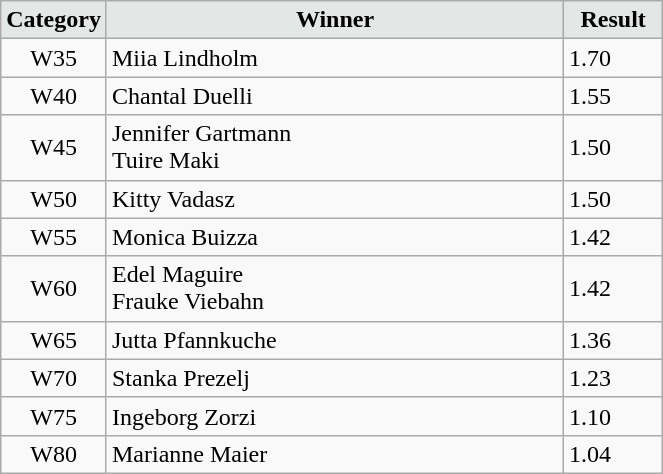<table class="wikitable" width=35%>
<tr>
<td width=15% align="center" bgcolor=#E3E7E6><strong>Category</strong></td>
<td align="center" bgcolor=#E3E7E6> <strong>Winner</strong></td>
<td width=15% align="center" bgcolor=#E3E7E6><strong>Result</strong></td>
</tr>
<tr>
<td align="center">W35</td>
<td> Miia Lindholm</td>
<td>1.70</td>
</tr>
<tr>
<td align="center">W40</td>
<td> Chantal Duelli</td>
<td>1.55</td>
</tr>
<tr>
<td align="center">W45</td>
<td> Jennifer Gartmann<br> Tuire Maki</td>
<td>1.50</td>
</tr>
<tr>
<td align="center">W50</td>
<td> Kitty Vadasz</td>
<td>1.50</td>
</tr>
<tr>
<td align="center">W55</td>
<td> Monica Buizza</td>
<td>1.42</td>
</tr>
<tr>
<td align="center">W60</td>
<td> Edel Maguire<br> Frauke Viebahn</td>
<td>1.42</td>
</tr>
<tr>
<td align="center">W65</td>
<td> Jutta Pfannkuche</td>
<td>1.36</td>
</tr>
<tr>
<td align="center">W70</td>
<td> Stanka Prezelj</td>
<td>1.23</td>
</tr>
<tr>
<td align="center">W75</td>
<td> Ingeborg Zorzi</td>
<td>1.10</td>
</tr>
<tr>
<td align="center">W80</td>
<td> Marianne Maier</td>
<td>1.04</td>
</tr>
</table>
